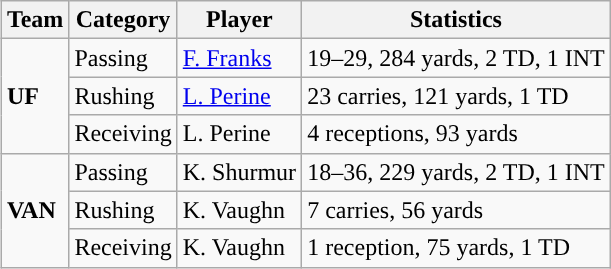<table class="wikitable" style="float: right;">
<tr>
<th>Team</th>
<th>Category</th>
<th>Player</th>
<th>Statistics</th>
</tr>
<tr>
<td rowspan=3><strong>UF</strong></td>
<td>Passing</td>
<td><a href='#'>F. Franks</a></td>
<td>19–29, 284 yards, 2 TD, 1 INT</td>
</tr>
<tr>
<td>Rushing</td>
<td><a href='#'>L. Perine</a></td>
<td>23 carries, 121 yards, 1 TD</td>
</tr>
<tr>
<td>Receiving</td>
<td>L. Perine</td>
<td>4 receptions, 93 yards</td>
</tr>
<tr>
<td rowspan=3><strong>VAN</strong></td>
<td>Passing</td>
<td>K. Shurmur</td>
<td>18–36, 229 yards, 2 TD, 1 INT</td>
</tr>
<tr>
<td>Rushing</td>
<td>K. Vaughn</td>
<td>7 carries, 56 yards</td>
</tr>
<tr>
<td>Receiving</td>
<td>K. Vaughn</td>
<td>1 reception, 75 yards, 1 TD</td>
</tr>
</table>
